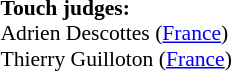<table width=100% style="font-size:90%">
<tr>
<td><br><strong>Touch judges:</strong>
<br>Adrien Descottes (<a href='#'>France</a>)
<br>Thierry Guilloton (<a href='#'>France</a>)</td>
</tr>
</table>
